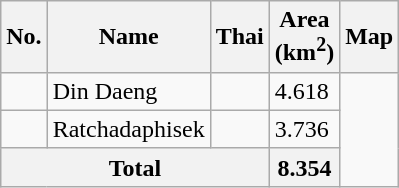<table class="wikitable sortable">
<tr>
<th>No.</th>
<th>Name</th>
<th>Thai</th>
<th>Area<br>(km<sup>2</sup>)</th>
<th>Map</th>
</tr>
<tr>
<td></td>
<td>Din Daeng</td>
<td></td>
<td><div>4.618</div></td>
<td rowspan=3></td>
</tr>
<tr>
<td></td>
<td>Ratchadaphisek</td>
<td></td>
<td><div>3.736</div></td>
</tr>
<tr>
<th colspan=3>Total</th>
<th><div>8.354</div></th>
</tr>
</table>
